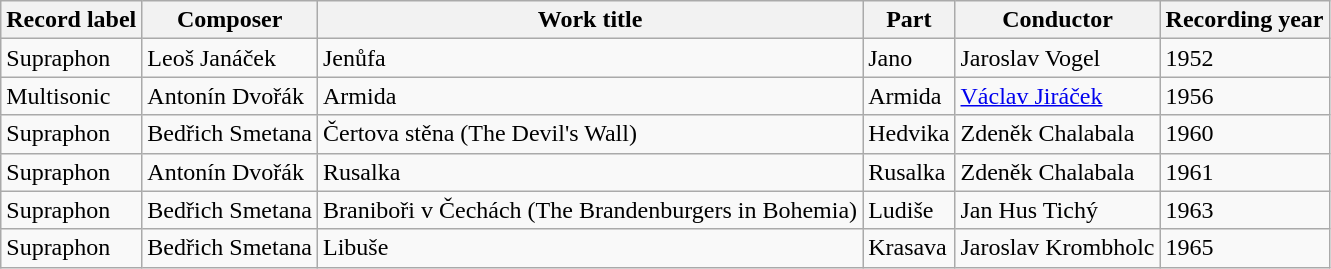<table class="wikitable">
<tr>
<th>Record label</th>
<th>Composer</th>
<th>Work title</th>
<th>Part</th>
<th>Conductor</th>
<th>Recording year</th>
</tr>
<tr>
<td>Supraphon</td>
<td>Leoš Janáček</td>
<td>Jenůfa</td>
<td>Jano</td>
<td>Jaroslav Vogel</td>
<td>1952</td>
</tr>
<tr>
<td>Multisonic</td>
<td>Antonín Dvořák</td>
<td>Armida</td>
<td>Armida</td>
<td><a href='#'>Václav Jiráček</a></td>
<td>1956</td>
</tr>
<tr>
<td>Supraphon</td>
<td>Bedřich Smetana</td>
<td>Čertova stěna (The Devil's Wall)</td>
<td>Hedvika</td>
<td>Zdeněk Chalabala</td>
<td>1960</td>
</tr>
<tr>
<td>Supraphon</td>
<td>Antonín Dvořák</td>
<td>Rusalka</td>
<td>Rusalka</td>
<td>Zdeněk Chalabala</td>
<td>1961</td>
</tr>
<tr>
<td>Supraphon</td>
<td>Bedřich Smetana</td>
<td>Braniboři v Čechách (The Brandenburgers in Bohemia)</td>
<td>Ludiše</td>
<td>Jan Hus Tichý</td>
<td>1963</td>
</tr>
<tr>
<td>Supraphon</td>
<td>Bedřich Smetana</td>
<td>Libuše</td>
<td>Krasava</td>
<td>Jaroslav Krombholc</td>
<td>1965</td>
</tr>
</table>
